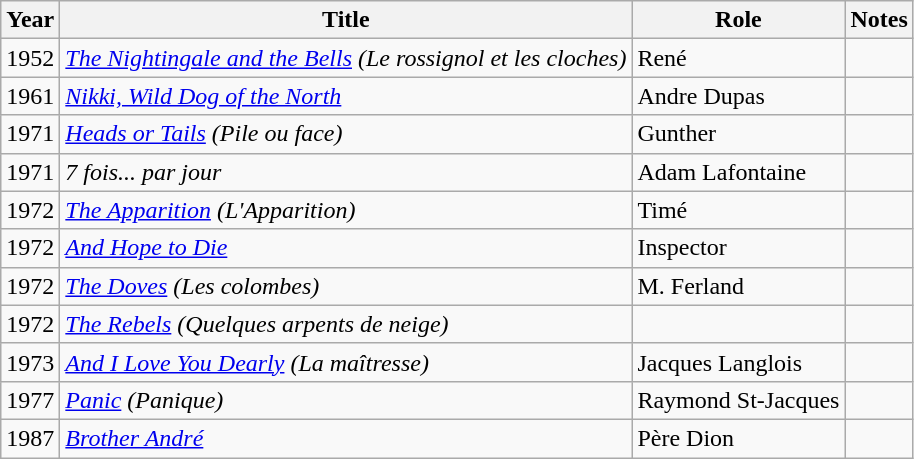<table class="wikitable sortable">
<tr>
<th>Year</th>
<th>Title</th>
<th>Role</th>
<th class="unsortable">Notes</th>
</tr>
<tr>
<td>1952</td>
<td data-sort-value="Nightingale and the Bells, The"><em><a href='#'>The Nightingale and the Bells</a> (Le rossignol et les cloches)</em></td>
<td>René</td>
<td></td>
</tr>
<tr>
<td>1961</td>
<td><em><a href='#'>Nikki, Wild Dog of the North</a></em></td>
<td>Andre Dupas</td>
<td></td>
</tr>
<tr>
<td>1971</td>
<td><em><a href='#'>Heads or Tails</a> (Pile ou face)</em></td>
<td>Gunther</td>
<td></td>
</tr>
<tr>
<td>1971</td>
<td><em>7 fois... par jour</em></td>
<td>Adam Lafontaine</td>
<td></td>
</tr>
<tr>
<td>1972</td>
<td data-sort-value="Apparition, The"><em><a href='#'>The Apparition</a> (L'Apparition)</em></td>
<td>Timé</td>
<td></td>
</tr>
<tr>
<td>1972</td>
<td><em><a href='#'>And Hope to Die</a></em></td>
<td>Inspector</td>
<td></td>
</tr>
<tr>
<td>1972</td>
<td data-sort-value="Doves, The"><em><a href='#'>The Doves</a> (Les colombes)</em></td>
<td>M. Ferland</td>
<td></td>
</tr>
<tr>
<td>1972</td>
<td data-sort-value="Rebels, The"><em><a href='#'>The Rebels</a> (Quelques arpents de neige)</em></td>
<td></td>
<td></td>
</tr>
<tr>
<td>1973</td>
<td><em><a href='#'>And I Love You Dearly</a> (La maîtresse)</em></td>
<td>Jacques Langlois</td>
<td></td>
</tr>
<tr>
<td>1977</td>
<td><em><a href='#'>Panic</a> (Panique)</em></td>
<td>Raymond St-Jacques</td>
<td></td>
</tr>
<tr>
<td>1987</td>
<td><em><a href='#'>Brother André</a></em></td>
<td>Père Dion</td>
<td></td>
</tr>
</table>
